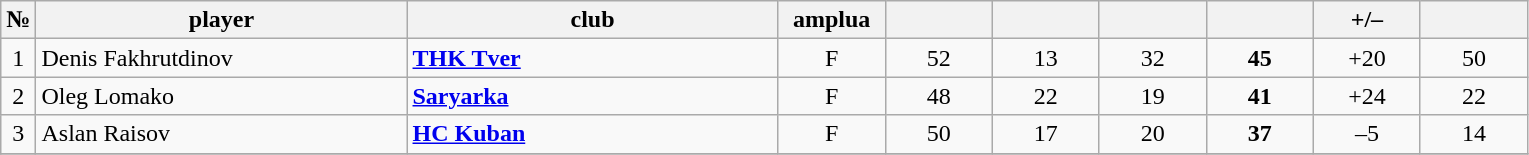<table style="padding:3px; border-spacing:0; text-align:center;" class="wikitable sortable">
<tr>
<th>№</th>
<th style="width:15em">player</th>
<th style="width:15em">club</th>
<th style="width:4em">amplua</th>
<th style="width:4em"></th>
<th style="width:4em"></th>
<th style="width:4em"></th>
<th style="width:4em"></th>
<th data-sort-type="number" style="width:4em">+/–</th>
<th style="width:4em"></th>
</tr>
<tr>
<td align="center">1</td>
<td align=left> Denis Fakhrutdinov</td>
<td align=left> <strong><a href='#'>THK Tver</a></strong></td>
<td>F</td>
<td>52</td>
<td>13</td>
<td>32</td>
<td><strong>45</strong></td>
<td>+20</td>
<td>50</td>
</tr>
<tr>
<td align="center">2</td>
<td align=left> Oleg Lomako</td>
<td align=left> <strong><a href='#'>Saryarka</a></strong></td>
<td>F</td>
<td>48</td>
<td>22</td>
<td>19</td>
<td><strong>41</strong></td>
<td>+24</td>
<td>22</td>
</tr>
<tr>
<td align="center">3</td>
<td align=left> Aslan Raisov</td>
<td align=left> <strong><a href='#'>HC Kuban</a></strong></td>
<td>F</td>
<td>50</td>
<td>17</td>
<td>20</td>
<td><strong>37</strong></td>
<td>–5</td>
<td>14</td>
</tr>
<tr>
</tr>
</table>
